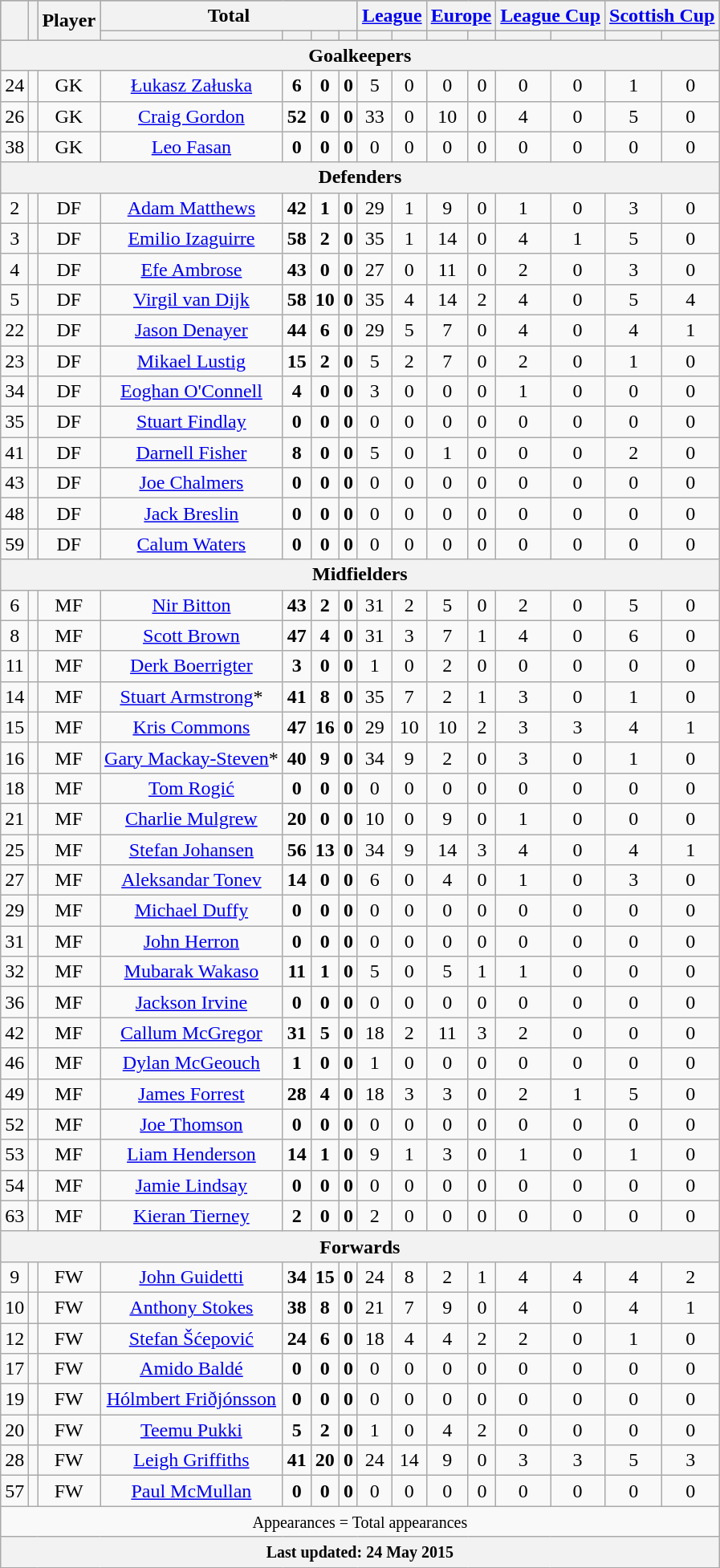<table class="wikitable" style="text-align: center">
<tr align="center" style="background:#9C9C9C">
<th rowspan="2"></th>
<th rowspan="2"></th>
<th rowspan="2">Player</th>
<th colspan="4">Total</th>
<th colspan="2"><a href='#'>League</a></th>
<th colspan="2"><a href='#'>Europe</a></th>
<th colspan="2"><a href='#'>League Cup</a></th>
<th colspan="2"><a href='#'>Scottish Cup</a></th>
</tr>
<tr style="background:#DCDCDC">
<th></th>
<th></th>
<th></th>
<th></th>
<th></th>
<th></th>
<th></th>
<th></th>
<th></th>
<th></th>
<th></th>
<th></th>
</tr>
<tr align="center" style="background:#DCDCDC">
<th colspan="15">Goalkeepers</th>
</tr>
<tr align="center">
<td>24</td>
<td></td>
<td>GK</td>
<td><a href='#'>Łukasz Załuska</a></td>
<td><strong>6</strong></td>
<td><strong>0</strong></td>
<td><strong>0</strong></td>
<td>5</td>
<td>0</td>
<td>0</td>
<td>0</td>
<td>0</td>
<td>0</td>
<td>1</td>
<td>0</td>
</tr>
<tr align="center">
<td>26</td>
<td></td>
<td>GK</td>
<td><a href='#'>Craig Gordon</a></td>
<td><strong>52</strong></td>
<td><strong>0</strong></td>
<td><strong>0</strong></td>
<td>33</td>
<td>0</td>
<td>10</td>
<td>0</td>
<td>4</td>
<td>0</td>
<td>5</td>
<td>0</td>
</tr>
<tr align="center">
<td>38</td>
<td></td>
<td>GK</td>
<td><a href='#'>Leo Fasan</a></td>
<td><strong>0</strong></td>
<td><strong>0</strong></td>
<td><strong>0</strong></td>
<td>0</td>
<td>0</td>
<td>0</td>
<td>0</td>
<td>0</td>
<td>0</td>
<td>0</td>
<td>0</td>
</tr>
<tr align="center">
<th colspan="15">Defenders</th>
</tr>
<tr align="center">
<td>2</td>
<td></td>
<td>DF</td>
<td><a href='#'>Adam Matthews</a></td>
<td><strong>42</strong></td>
<td><strong>1</strong></td>
<td><strong>0</strong></td>
<td>29</td>
<td>1</td>
<td>9</td>
<td>0</td>
<td>1</td>
<td>0</td>
<td>3</td>
<td>0</td>
</tr>
<tr align="center">
<td>3</td>
<td></td>
<td>DF</td>
<td><a href='#'>Emilio Izaguirre</a></td>
<td><strong>58</strong></td>
<td><strong>2</strong></td>
<td><strong>0</strong></td>
<td>35</td>
<td>1</td>
<td>14</td>
<td>0</td>
<td>4</td>
<td>1</td>
<td>5</td>
<td>0</td>
</tr>
<tr align="center">
<td>4</td>
<td></td>
<td>DF</td>
<td><a href='#'>Efe Ambrose</a></td>
<td><strong>43</strong></td>
<td><strong>0</strong></td>
<td><strong>0</strong></td>
<td>27</td>
<td>0</td>
<td>11</td>
<td>0</td>
<td>2</td>
<td>0</td>
<td 1>3</td>
<td>0</td>
</tr>
<tr align="center">
<td>5</td>
<td></td>
<td>DF</td>
<td><a href='#'>Virgil van Dijk</a></td>
<td><strong>58</strong></td>
<td><strong>10</strong></td>
<td><strong>0</strong></td>
<td>35</td>
<td>4</td>
<td>14</td>
<td>2</td>
<td>4</td>
<td>0</td>
<td>5</td>
<td 0>4</td>
</tr>
<tr align="center">
<td>22</td>
<td></td>
<td>DF</td>
<td><a href='#'>Jason Denayer</a></td>
<td><strong>44</strong></td>
<td><strong>6</strong></td>
<td><strong>0</strong></td>
<td>29</td>
<td>5</td>
<td>7</td>
<td>0</td>
<td>4</td>
<td>0</td>
<td>4</td>
<td 0>1</td>
</tr>
<tr align="center">
<td>23</td>
<td></td>
<td>DF</td>
<td><a href='#'>Mikael Lustig</a></td>
<td><strong>15</strong></td>
<td><strong>2</strong></td>
<td><strong>0</strong></td>
<td>5</td>
<td>2</td>
<td>7</td>
<td>0</td>
<td>2</td>
<td>0</td>
<td>1</td>
<td 0>0</td>
</tr>
<tr align="center">
<td>34</td>
<td></td>
<td>DF</td>
<td><a href='#'>Eoghan O'Connell</a></td>
<td><strong>4</strong></td>
<td><strong>0</strong></td>
<td><strong>0</strong></td>
<td>3</td>
<td>0</td>
<td>0</td>
<td>0</td>
<td>1</td>
<td>0</td>
<td>0</td>
<td 0>0</td>
</tr>
<tr align="center">
<td>35</td>
<td></td>
<td>DF</td>
<td><a href='#'>Stuart Findlay</a></td>
<td><strong>0</strong></td>
<td><strong>0</strong></td>
<td><strong>0</strong></td>
<td>0</td>
<td>0</td>
<td>0</td>
<td>0</td>
<td>0</td>
<td>0</td>
<td>0</td>
<td 0>0</td>
</tr>
<tr align="center">
<td>41</td>
<td></td>
<td>DF</td>
<td><a href='#'>Darnell Fisher</a></td>
<td><strong>8</strong></td>
<td><strong>0</strong></td>
<td><strong>0</strong></td>
<td>5</td>
<td>0</td>
<td>1</td>
<td>0</td>
<td>0</td>
<td>0</td>
<td>2</td>
<td 0>0</td>
</tr>
<tr align="center">
<td>43</td>
<td></td>
<td>DF</td>
<td><a href='#'>Joe Chalmers</a></td>
<td><strong>0</strong></td>
<td><strong>0</strong></td>
<td><strong>0</strong></td>
<td>0</td>
<td>0</td>
<td>0</td>
<td>0</td>
<td>0</td>
<td>0</td>
<td>0</td>
<td 0>0</td>
</tr>
<tr align="center">
<td>48</td>
<td></td>
<td>DF</td>
<td><a href='#'>Jack Breslin</a></td>
<td><strong>0</strong></td>
<td><strong>0</strong></td>
<td><strong>0</strong></td>
<td>0</td>
<td>0</td>
<td>0</td>
<td>0</td>
<td>0</td>
<td>0</td>
<td>0</td>
<td>0</td>
</tr>
<tr align="center">
<td>59</td>
<td></td>
<td>DF</td>
<td><a href='#'>Calum Waters</a></td>
<td><strong>0</strong></td>
<td><strong>0</strong></td>
<td><strong>0</strong></td>
<td>0</td>
<td>0</td>
<td>0</td>
<td>0</td>
<td>0</td>
<td>0</td>
<td>0</td>
<td 0>0</td>
</tr>
<tr align="center">
<th colspan="15">Midfielders</th>
</tr>
<tr align="center">
<td>6</td>
<td></td>
<td>MF</td>
<td><a href='#'>Nir Bitton</a></td>
<td><strong>43</strong></td>
<td><strong>2</strong></td>
<td><strong>0</strong></td>
<td>31</td>
<td>2</td>
<td>5</td>
<td>0</td>
<td>2</td>
<td>0</td>
<td>5</td>
<td 0>0</td>
</tr>
<tr align="center">
<td>8</td>
<td></td>
<td>MF</td>
<td><a href='#'>Scott Brown</a></td>
<td><strong>47</strong></td>
<td><strong>4</strong></td>
<td><strong>0</strong></td>
<td>31</td>
<td>3</td>
<td>7</td>
<td>1</td>
<td>4</td>
<td>0</td>
<td>6</td>
<td 0>0</td>
</tr>
<tr align="center">
<td>11</td>
<td></td>
<td>MF</td>
<td><a href='#'>Derk Boerrigter</a></td>
<td><strong>3</strong></td>
<td><strong>0</strong></td>
<td><strong>0</strong></td>
<td>1</td>
<td>0</td>
<td>2</td>
<td>0</td>
<td>0</td>
<td>0</td>
<td>0</td>
<td 0>0</td>
</tr>
<tr align="center">
<td>14</td>
<td></td>
<td>MF</td>
<td><a href='#'>Stuart Armstrong</a>*</td>
<td><strong>41</strong></td>
<td><strong>8</strong></td>
<td><strong>0</strong></td>
<td>35</td>
<td>7</td>
<td>2</td>
<td>1</td>
<td>3</td>
<td>0</td>
<td>1</td>
<td 0>0</td>
</tr>
<tr align="center">
<td>15</td>
<td></td>
<td>MF</td>
<td><a href='#'>Kris Commons</a></td>
<td><strong>47</strong></td>
<td><strong>16</strong></td>
<td><strong>0</strong></td>
<td>29</td>
<td>10</td>
<td>10</td>
<td>2</td>
<td>3</td>
<td>3</td>
<td>4</td>
<td 0>1</td>
</tr>
<tr align="center">
<td>16</td>
<td></td>
<td>MF</td>
<td><a href='#'>Gary Mackay-Steven</a>*</td>
<td><strong>40</strong></td>
<td><strong>9</strong></td>
<td><strong>0</strong></td>
<td>34</td>
<td>9</td>
<td>2</td>
<td>0</td>
<td>3</td>
<td>0</td>
<td>1</td>
<td 0>0</td>
</tr>
<tr align="center">
<td>18</td>
<td></td>
<td>MF</td>
<td><a href='#'>Tom Rogić</a></td>
<td><strong>0</strong></td>
<td><strong>0</strong></td>
<td><strong>0</strong></td>
<td>0</td>
<td>0</td>
<td>0</td>
<td>0</td>
<td>0</td>
<td>0</td>
<td>0</td>
<td 0>0</td>
</tr>
<tr align="center">
<td>21</td>
<td></td>
<td>MF</td>
<td><a href='#'>Charlie Mulgrew</a></td>
<td><strong>20</strong></td>
<td><strong>0</strong></td>
<td><strong>0</strong></td>
<td>10</td>
<td>0</td>
<td>9</td>
<td>0</td>
<td>1</td>
<td>0</td>
<td>0</td>
<td 0>0</td>
</tr>
<tr align="center">
<td>25</td>
<td></td>
<td>MF</td>
<td><a href='#'>Stefan Johansen</a></td>
<td><strong>56</strong></td>
<td><strong>13</strong></td>
<td><strong>0</strong></td>
<td>34</td>
<td>9</td>
<td>14</td>
<td>3</td>
<td>4</td>
<td>0</td>
<td>4</td>
<td 0>1</td>
</tr>
<tr align="center">
<td>27</td>
<td></td>
<td>MF</td>
<td><a href='#'>Aleksandar Tonev</a></td>
<td><strong>14</strong></td>
<td><strong>0</strong></td>
<td><strong>0</strong></td>
<td>6</td>
<td>0</td>
<td>4</td>
<td>0</td>
<td>1</td>
<td>0</td>
<td>3</td>
<td 0>0</td>
</tr>
<tr align="center">
<td>29</td>
<td></td>
<td>MF</td>
<td><a href='#'>Michael Duffy</a></td>
<td><strong>0</strong></td>
<td><strong>0</strong></td>
<td><strong>0</strong></td>
<td>0</td>
<td>0</td>
<td>0</td>
<td>0</td>
<td>0</td>
<td>0</td>
<td>0</td>
<td 0>0</td>
</tr>
<tr align="center">
<td>31</td>
<td></td>
<td>MF</td>
<td><a href='#'>John Herron</a></td>
<td><strong>0</strong></td>
<td><strong>0</strong></td>
<td><strong>0</strong></td>
<td>0</td>
<td>0</td>
<td>0</td>
<td>0</td>
<td>0</td>
<td>0</td>
<td>0</td>
<td 0>0</td>
</tr>
<tr align="center">
<td>32</td>
<td></td>
<td>MF</td>
<td><a href='#'>Mubarak Wakaso</a></td>
<td><strong>11</strong></td>
<td><strong>1</strong></td>
<td><strong>0</strong></td>
<td>5</td>
<td>0</td>
<td>5</td>
<td>1</td>
<td>1</td>
<td>0</td>
<td>0</td>
<td 0>0</td>
</tr>
<tr align="center">
<td>36</td>
<td></td>
<td>MF</td>
<td><a href='#'>Jackson Irvine</a></td>
<td><strong>0</strong></td>
<td><strong>0</strong></td>
<td><strong>0</strong></td>
<td>0</td>
<td>0</td>
<td>0</td>
<td>0</td>
<td>0</td>
<td>0</td>
<td>0</td>
<td 0>0</td>
</tr>
<tr align="center">
<td>42</td>
<td></td>
<td>MF</td>
<td><a href='#'>Callum McGregor</a></td>
<td><strong>31</strong></td>
<td><strong>5</strong></td>
<td><strong>0</strong></td>
<td>18</td>
<td>2</td>
<td>11</td>
<td>3</td>
<td>2</td>
<td>0</td>
<td>0</td>
<td 0>0</td>
</tr>
<tr align="center">
<td>46</td>
<td></td>
<td>MF</td>
<td><a href='#'>Dylan McGeouch</a></td>
<td><strong>1</strong></td>
<td><strong>0</strong></td>
<td><strong>0</strong></td>
<td>1</td>
<td>0</td>
<td>0</td>
<td>0</td>
<td>0</td>
<td>0</td>
<td>0</td>
<td 0>0</td>
</tr>
<tr align="center">
<td>49</td>
<td></td>
<td>MF</td>
<td><a href='#'>James Forrest</a></td>
<td><strong>28</strong></td>
<td><strong>4</strong></td>
<td><strong>0</strong></td>
<td>18</td>
<td>3</td>
<td>3</td>
<td>0</td>
<td>2</td>
<td>1</td>
<td>5</td>
<td 0>0</td>
</tr>
<tr align="center">
<td>52</td>
<td></td>
<td>MF</td>
<td><a href='#'>Joe Thomson</a></td>
<td><strong>0</strong></td>
<td><strong>0</strong></td>
<td><strong>0</strong></td>
<td>0</td>
<td>0</td>
<td>0</td>
<td>0</td>
<td>0</td>
<td>0</td>
<td>0</td>
<td>0</td>
</tr>
<tr align="center">
<td>53</td>
<td></td>
<td>MF</td>
<td><a href='#'>Liam Henderson</a></td>
<td><strong>14</strong></td>
<td><strong>1</strong></td>
<td><strong>0</strong></td>
<td>9</td>
<td>1</td>
<td>3</td>
<td>0</td>
<td>1</td>
<td>0</td>
<td>1</td>
<td 0>0</td>
</tr>
<tr align="center">
<td>54</td>
<td></td>
<td>MF</td>
<td><a href='#'>Jamie Lindsay</a></td>
<td><strong>0</strong></td>
<td><strong>0</strong></td>
<td><strong>0</strong></td>
<td>0</td>
<td>0</td>
<td>0</td>
<td>0</td>
<td>0</td>
<td>0</td>
<td>0</td>
<td>0</td>
</tr>
<tr align="center">
<td>63</td>
<td></td>
<td>MF</td>
<td><a href='#'>Kieran Tierney</a></td>
<td><strong>2</strong></td>
<td><strong>0</strong></td>
<td><strong>0</strong></td>
<td>2</td>
<td>0</td>
<td>0</td>
<td>0</td>
<td>0</td>
<td>0</td>
<td>0</td>
<td>0</td>
</tr>
<tr align="center">
<th colspan="15">Forwards</th>
</tr>
<tr align="center">
<td>9</td>
<td></td>
<td>FW</td>
<td><a href='#'>John Guidetti</a></td>
<td><strong>34</strong></td>
<td><strong>15</strong></td>
<td><strong>0</strong></td>
<td>24</td>
<td>8</td>
<td>2</td>
<td>1</td>
<td>4</td>
<td>4</td>
<td>4</td>
<td 0>2</td>
</tr>
<tr align="center">
<td>10</td>
<td></td>
<td>FW</td>
<td><a href='#'>Anthony Stokes</a></td>
<td><strong>38</strong></td>
<td><strong>8</strong></td>
<td><strong>0</strong></td>
<td>21</td>
<td>7</td>
<td>9</td>
<td>0</td>
<td>4</td>
<td>0</td>
<td>4</td>
<td 0>1</td>
</tr>
<tr align="center">
<td>12</td>
<td></td>
<td>FW</td>
<td><a href='#'>Stefan Šćepović</a></td>
<td><strong>24</strong></td>
<td><strong>6</strong></td>
<td><strong>0</strong></td>
<td>18</td>
<td>4</td>
<td>4</td>
<td>2</td>
<td>2</td>
<td>0</td>
<td>1</td>
<td 0>0</td>
</tr>
<tr align="center">
<td>17</td>
<td></td>
<td>FW</td>
<td><a href='#'>Amido Baldé</a></td>
<td><strong>0</strong></td>
<td><strong>0</strong></td>
<td><strong>0</strong></td>
<td>0</td>
<td>0</td>
<td>0</td>
<td>0</td>
<td>0</td>
<td>0</td>
<td>0</td>
<td 0>0</td>
</tr>
<tr align="center">
<td>19</td>
<td></td>
<td>FW</td>
<td><a href='#'>Hólmbert Friðjónsson</a></td>
<td><strong>0</strong></td>
<td><strong>0</strong></td>
<td><strong>0</strong></td>
<td>0</td>
<td>0</td>
<td>0</td>
<td>0</td>
<td>0</td>
<td>0</td>
<td>0</td>
<td 0>0</td>
</tr>
<tr align="center">
<td>20</td>
<td></td>
<td>FW</td>
<td><a href='#'>Teemu Pukki</a></td>
<td><strong>5</strong></td>
<td><strong>2</strong></td>
<td><strong>0</strong></td>
<td>1</td>
<td>0</td>
<td>4</td>
<td>2</td>
<td>0</td>
<td>0</td>
<td>0</td>
<td 0>0</td>
</tr>
<tr align="center">
<td>28</td>
<td></td>
<td>FW</td>
<td><a href='#'>Leigh Griffiths</a></td>
<td><strong>41</strong></td>
<td><strong>20</strong></td>
<td><strong>0</strong></td>
<td>24</td>
<td>14</td>
<td>9</td>
<td>0</td>
<td>3</td>
<td>3</td>
<td>5</td>
<td 0>3</td>
</tr>
<tr align="center">
<td>57</td>
<td></td>
<td>FW</td>
<td><a href='#'>Paul McMullan</a></td>
<td><strong>0</strong></td>
<td><strong>0</strong></td>
<td><strong>0</strong></td>
<td>0</td>
<td>0</td>
<td>0</td>
<td>0</td>
<td>0</td>
<td>0</td>
<td>0</td>
<td>0</td>
</tr>
<tr align="center">
<td 23! colspan="16"><small>Appearances = Total appearances</small></td>
</tr>
<tr align="left">
<th colspan="16"><small>Last updated: 24 May 2015</small></th>
</tr>
</table>
